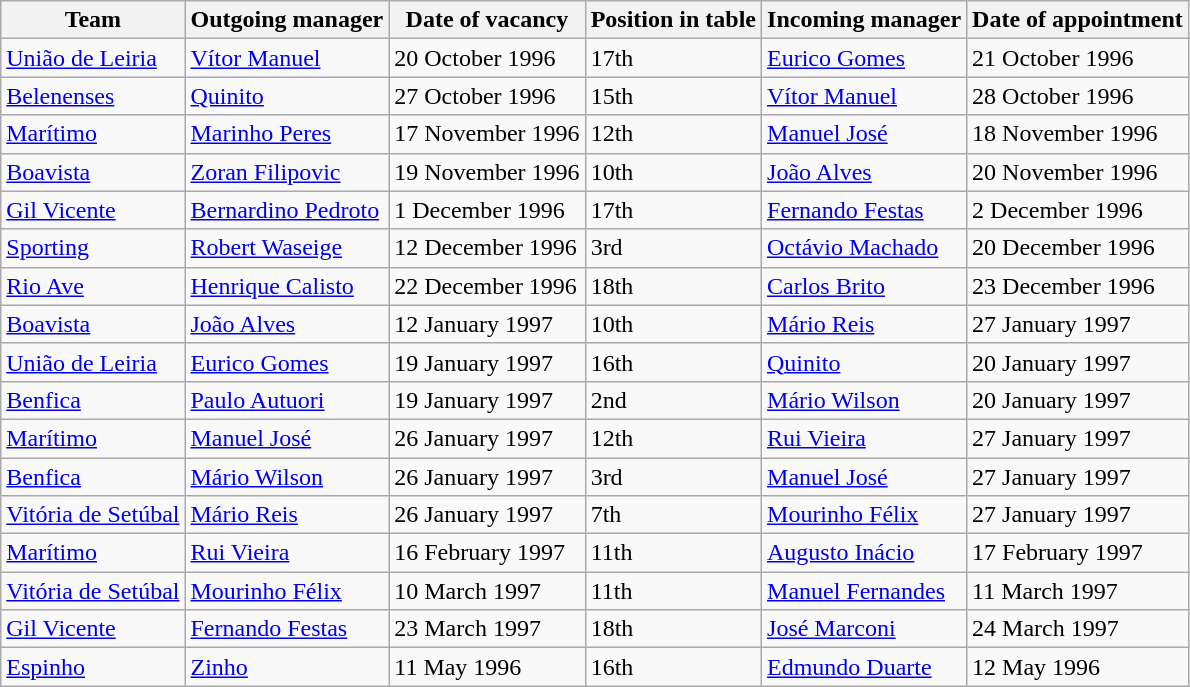<table class="wikitable sortable">
<tr>
<th>Team</th>
<th>Outgoing manager</th>
<th>Date of vacancy</th>
<th>Position in table</th>
<th>Incoming manager</th>
<th>Date of appointment</th>
</tr>
<tr>
<td><a href='#'>União de Leiria</a></td>
<td> <a href='#'>Vítor Manuel</a></td>
<td>20 October 1996</td>
<td>17th</td>
<td> <a href='#'>Eurico Gomes</a></td>
<td>21 October 1996</td>
</tr>
<tr>
<td><a href='#'>Belenenses</a></td>
<td> <a href='#'>Quinito</a></td>
<td>27 October 1996</td>
<td>15th</td>
<td> <a href='#'>Vítor Manuel</a></td>
<td>28 October 1996</td>
</tr>
<tr>
<td><a href='#'>Marítimo</a></td>
<td> <a href='#'>Marinho Peres</a></td>
<td>17 November 1996</td>
<td>12th</td>
<td> <a href='#'>Manuel José</a></td>
<td>18 November 1996</td>
</tr>
<tr>
<td><a href='#'>Boavista</a></td>
<td> <a href='#'>Zoran Filipovic</a></td>
<td>19 November 1996</td>
<td>10th</td>
<td> <a href='#'>João Alves</a></td>
<td>20 November 1996</td>
</tr>
<tr>
<td><a href='#'>Gil Vicente</a></td>
<td> <a href='#'>Bernardino Pedroto</a></td>
<td>1 December 1996</td>
<td>17th</td>
<td> <a href='#'>Fernando Festas</a></td>
<td>2 December 1996</td>
</tr>
<tr>
<td><a href='#'>Sporting</a></td>
<td> <a href='#'>Robert Waseige</a></td>
<td>12 December 1996</td>
<td>3rd</td>
<td> <a href='#'>Octávio Machado</a></td>
<td>20 December 1996</td>
</tr>
<tr>
<td><a href='#'>Rio Ave</a></td>
<td> <a href='#'>Henrique Calisto</a></td>
<td>22 December 1996</td>
<td>18th</td>
<td> <a href='#'>Carlos Brito</a></td>
<td>23 December 1996</td>
</tr>
<tr>
<td><a href='#'>Boavista</a></td>
<td> <a href='#'>João Alves</a></td>
<td>12 January 1997</td>
<td>10th</td>
<td> <a href='#'>Mário Reis</a></td>
<td>27 January 1997</td>
</tr>
<tr>
<td><a href='#'>União de Leiria</a></td>
<td> <a href='#'>Eurico Gomes</a></td>
<td>19 January 1997</td>
<td>16th</td>
<td> <a href='#'>Quinito</a></td>
<td>20 January 1997</td>
</tr>
<tr>
<td><a href='#'>Benfica</a></td>
<td> <a href='#'>Paulo Autuori</a></td>
<td>19 January 1997</td>
<td>2nd</td>
<td> <a href='#'>Mário Wilson</a></td>
<td>20 January 1997</td>
</tr>
<tr>
<td><a href='#'>Marítimo</a></td>
<td> <a href='#'>Manuel José</a></td>
<td>26 January 1997</td>
<td>12th</td>
<td> <a href='#'>Rui Vieira</a></td>
<td>27 January 1997</td>
</tr>
<tr>
<td><a href='#'>Benfica</a></td>
<td> <a href='#'>Mário Wilson</a></td>
<td>26 January 1997</td>
<td>3rd</td>
<td> <a href='#'>Manuel José</a></td>
<td>27 January 1997</td>
</tr>
<tr>
<td><a href='#'>Vitória de Setúbal</a></td>
<td> <a href='#'>Mário Reis</a></td>
<td>26 January 1997</td>
<td>7th</td>
<td> <a href='#'>Mourinho Félix</a></td>
<td>27 January 1997</td>
</tr>
<tr>
<td><a href='#'>Marítimo</a></td>
<td> <a href='#'>Rui Vieira</a></td>
<td>16 February 1997</td>
<td>11th</td>
<td> <a href='#'>Augusto Inácio</a></td>
<td>17 February 1997</td>
</tr>
<tr>
<td><a href='#'>Vitória de Setúbal</a></td>
<td> <a href='#'>Mourinho Félix</a></td>
<td>10 March 1997</td>
<td>11th</td>
<td> <a href='#'>Manuel Fernandes</a></td>
<td>11 March 1997</td>
</tr>
<tr>
<td><a href='#'>Gil Vicente</a></td>
<td> <a href='#'>Fernando Festas</a></td>
<td>23 March 1997</td>
<td>18th</td>
<td> <a href='#'>José Marconi</a></td>
<td>24 March 1997</td>
</tr>
<tr>
<td><a href='#'>Espinho</a></td>
<td> <a href='#'>Zinho</a></td>
<td>11 May 1996</td>
<td>16th</td>
<td>  <a href='#'>Edmundo Duarte</a></td>
<td>12 May 1996</td>
</tr>
</table>
